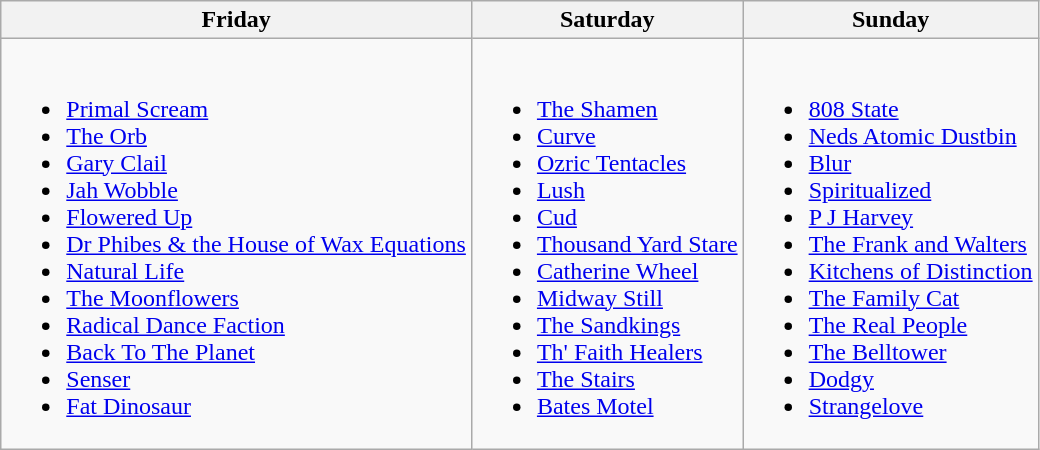<table class="wikitable">
<tr>
<th>Friday</th>
<th>Saturday</th>
<th>Sunday</th>
</tr>
<tr valign="top">
<td><br><ul><li><a href='#'>Primal Scream</a></li><li><a href='#'>The Orb</a></li><li><a href='#'>Gary Clail</a></li><li><a href='#'>Jah Wobble</a></li><li><a href='#'>Flowered Up</a></li><li><a href='#'>Dr Phibes & the House of Wax Equations</a></li><li><a href='#'>Natural Life</a></li><li><a href='#'>The Moonflowers</a></li><li><a href='#'>Radical Dance Faction</a></li><li><a href='#'>Back To The Planet</a></li><li><a href='#'>Senser</a></li><li><a href='#'>Fat Dinosaur</a></li></ul></td>
<td><br><ul><li><a href='#'>The Shamen</a></li><li><a href='#'>Curve</a></li><li><a href='#'>Ozric Tentacles</a></li><li><a href='#'>Lush</a></li><li><a href='#'>Cud</a></li><li><a href='#'>Thousand Yard Stare</a></li><li><a href='#'>Catherine Wheel</a></li><li><a href='#'>Midway Still</a></li><li><a href='#'>The Sandkings</a></li><li><a href='#'>Th' Faith Healers</a></li><li><a href='#'>The Stairs</a></li><li><a href='#'>Bates Motel</a></li></ul></td>
<td><br><ul><li><a href='#'>808 State</a></li><li><a href='#'>Neds Atomic Dustbin</a></li><li><a href='#'>Blur</a></li><li><a href='#'>Spiritualized</a></li><li><a href='#'>P J Harvey</a></li><li><a href='#'>The Frank and Walters</a></li><li><a href='#'>Kitchens of Distinction</a></li><li><a href='#'>The Family Cat</a></li><li><a href='#'>The Real People</a></li><li><a href='#'>The Belltower</a></li><li><a href='#'>Dodgy</a></li><li><a href='#'>Strangelove</a></li></ul></td>
</tr>
</table>
